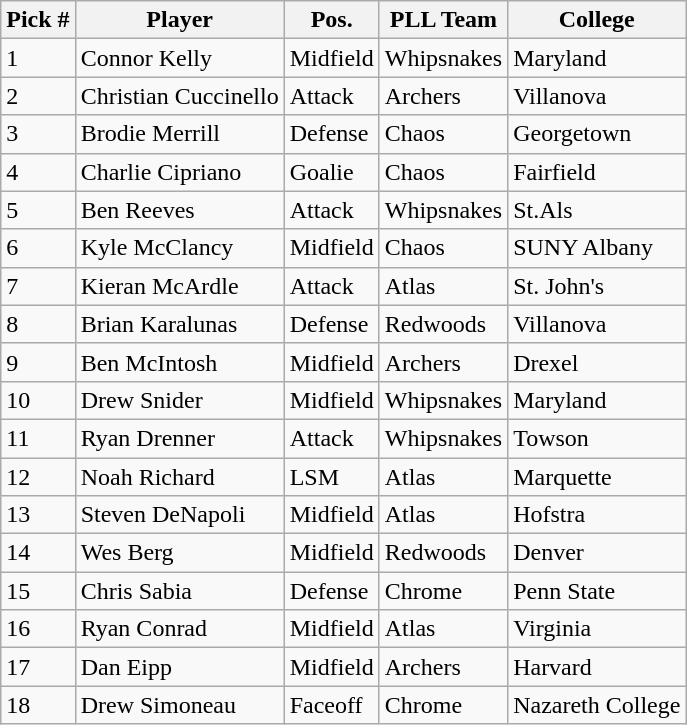<table class="wikitable">
<tr>
<th>Pick #</th>
<th>Player</th>
<th>Pos.</th>
<th>PLL Team</th>
<th>College</th>
</tr>
<tr>
<td>1</td>
<td>Connor Kelly</td>
<td>Midfield</td>
<td>Whipsnakes</td>
<td>Maryland</td>
</tr>
<tr>
<td>2</td>
<td>Christian Cuccinello</td>
<td>Attack</td>
<td>Archers</td>
<td>Villanova</td>
</tr>
<tr>
<td>3</td>
<td>Brodie Merrill</td>
<td>Defense</td>
<td>Chaos</td>
<td>Georgetown</td>
</tr>
<tr>
<td>4</td>
<td>Charlie Cipriano</td>
<td>Goalie</td>
<td>Chaos</td>
<td>Fairfield</td>
</tr>
<tr>
<td>5</td>
<td>Ben Reeves</td>
<td>Attack</td>
<td>Whipsnakes</td>
<td>St.Als</td>
</tr>
<tr>
<td>6</td>
<td>Kyle McClancy</td>
<td>Midfield</td>
<td>Chaos</td>
<td>SUNY Albany</td>
</tr>
<tr>
<td>7</td>
<td>Kieran McArdle</td>
<td>Attack</td>
<td>Atlas</td>
<td>St. John's</td>
</tr>
<tr>
<td>8</td>
<td>Brian Karalunas</td>
<td>Defense</td>
<td>Redwoods</td>
<td>Villanova</td>
</tr>
<tr>
<td>9</td>
<td>Ben McIntosh</td>
<td>Midfield</td>
<td>Archers</td>
<td>Drexel</td>
</tr>
<tr>
<td>10</td>
<td>Drew Snider</td>
<td>Midfield</td>
<td>Whipsnakes</td>
<td>Maryland</td>
</tr>
<tr>
<td>11</td>
<td>Ryan Drenner</td>
<td>Attack</td>
<td>Whipsnakes</td>
<td>Towson</td>
</tr>
<tr>
<td>12</td>
<td>Noah Richard</td>
<td>LSM</td>
<td>Atlas</td>
<td>Marquette</td>
</tr>
<tr>
<td>13</td>
<td>Steven DeNapoli</td>
<td>Midfield</td>
<td>Atlas</td>
<td>Hofstra</td>
</tr>
<tr>
<td>14</td>
<td>Wes Berg</td>
<td>Midfield</td>
<td>Redwoods</td>
<td>Denver</td>
</tr>
<tr>
<td>15</td>
<td>Chris Sabia</td>
<td>Defense</td>
<td>Chrome</td>
<td>Penn State</td>
</tr>
<tr>
<td>16</td>
<td>Ryan Conrad</td>
<td>Midfield</td>
<td>Atlas</td>
<td>Virginia</td>
</tr>
<tr>
<td>17</td>
<td>Dan Eipp</td>
<td>Midfield</td>
<td>Archers</td>
<td>Harvard</td>
</tr>
<tr>
<td>18</td>
<td>Drew Simoneau</td>
<td>Faceoff</td>
<td>Chrome</td>
<td>Nazareth College</td>
</tr>
</table>
